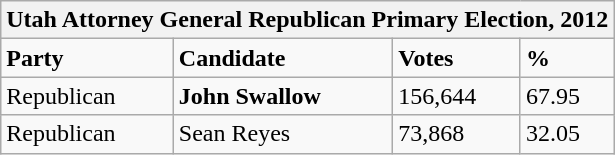<table class="wikitable">
<tr>
<th colspan="4">Utah Attorney General Republican Primary Election, 2012</th>
</tr>
<tr>
<td><strong>Party</strong></td>
<td><strong>Candidate</strong></td>
<td><strong>Votes</strong></td>
<td><strong>%</strong></td>
</tr>
<tr>
<td>Republican</td>
<td><strong>John Swallow</strong></td>
<td>156,644</td>
<td>67.95</td>
</tr>
<tr>
<td>Republican</td>
<td>Sean Reyes</td>
<td>73,868</td>
<td>32.05</td>
</tr>
</table>
